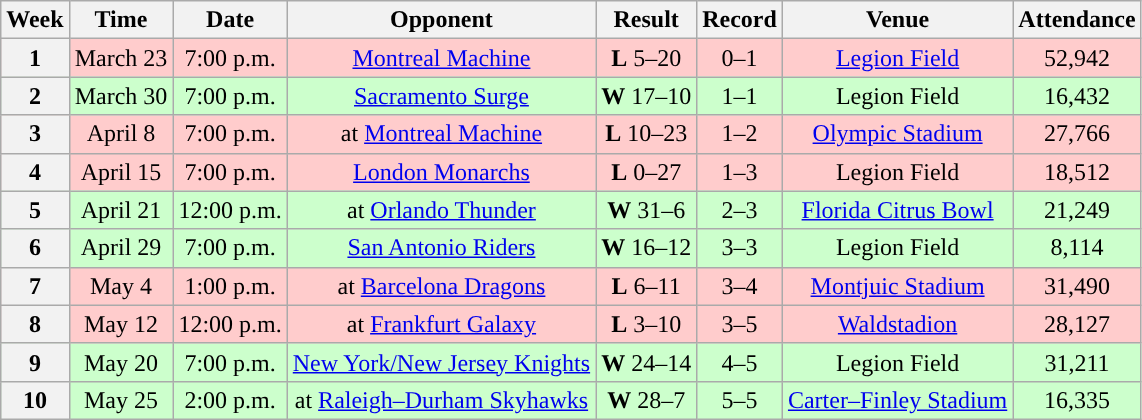<table class="wikitable" style="text-align:center;">
<tr>
<th>Week</th>
<th>Time</th>
<th>Date</th>
<th>Opponent</th>
<th>Result</th>
<th>Record</th>
<th>Venue</th>
<th>Attendance</th>
</tr>
<tr style="background:#fcc">
<th>1</th>
<td>March 23</td>
<td>7:00 p.m.</td>
<td><a href='#'>Montreal Machine</a></td>
<td><strong>L</strong> 5–20</td>
<td>0–1</td>
<td><a href='#'>Legion Field</a></td>
<td>52,942</td>
</tr>
<tr style="background:#cfc">
<th>2</th>
<td>March 30</td>
<td>7:00 p.m.</td>
<td><a href='#'>Sacramento Surge</a></td>
<td><strong>W</strong> 17–10</td>
<td>1–1</td>
<td>Legion Field</td>
<td>16,432</td>
</tr>
<tr style="background:#fcc">
<th>3</th>
<td>April 8</td>
<td>7:00 p.m.</td>
<td>at <a href='#'>Montreal Machine</a></td>
<td><strong>L</strong> 10–23</td>
<td>1–2</td>
<td><a href='#'>Olympic Stadium</a></td>
<td>27,766</td>
</tr>
<tr style="background:#fcc">
<th>4</th>
<td>April 15</td>
<td>7:00 p.m.</td>
<td><a href='#'>London Monarchs</a></td>
<td><strong>L</strong> 0–27</td>
<td>1–3</td>
<td>Legion Field</td>
<td>18,512</td>
</tr>
<tr style="background:#cfc">
<th>5</th>
<td>April 21</td>
<td>12:00 p.m.</td>
<td>at <a href='#'>Orlando Thunder</a></td>
<td><strong>W</strong> 31–6</td>
<td>2–3</td>
<td><a href='#'>Florida Citrus Bowl</a></td>
<td>21,249</td>
</tr>
<tr style="background:#cfc">
<th>6</th>
<td>April 29</td>
<td>7:00 p.m.</td>
<td><a href='#'>San Antonio Riders</a></td>
<td><strong>W</strong> 16–12</td>
<td>3–3</td>
<td>Legion Field</td>
<td>8,114</td>
</tr>
<tr style="background:#fcc">
<th>7</th>
<td>May 4</td>
<td>1:00 p.m.</td>
<td>at <a href='#'>Barcelona Dragons</a></td>
<td><strong>L</strong> 6–11</td>
<td>3–4</td>
<td><a href='#'>Montjuic Stadium</a></td>
<td>31,490</td>
</tr>
<tr style="background:#fcc">
<th>8</th>
<td>May 12</td>
<td>12:00 p.m.</td>
<td>at <a href='#'>Frankfurt Galaxy</a></td>
<td><strong>L</strong> 3–10</td>
<td>3–5</td>
<td><a href='#'>Waldstadion</a></td>
<td>28,127</td>
</tr>
<tr style="background:#cfc">
<th>9</th>
<td>May 20</td>
<td>7:00 p.m.</td>
<td><a href='#'>New York/New Jersey Knights</a></td>
<td><strong>W</strong> 24–14</td>
<td>4–5</td>
<td>Legion Field</td>
<td>31,211</td>
</tr>
<tr style="background:#cfc">
<th>10</th>
<td>May 25</td>
<td>2:00 p.m.</td>
<td>at <a href='#'>Raleigh–Durham Skyhawks</a></td>
<td><strong>W</strong> 28–7</td>
<td>5–5</td>
<td><a href='#'>Carter–Finley Stadium</a></td>
<td>16,335</td>
</tr>
</table>
